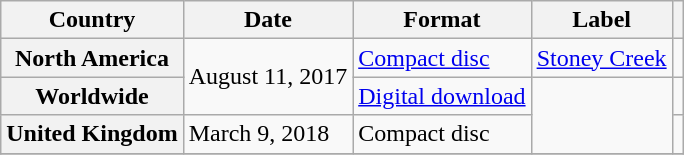<table class="wikitable plainrowheaders">
<tr>
<th>Country</th>
<th>Date</th>
<th>Format</th>
<th>Label</th>
<th></th>
</tr>
<tr>
<th scope="row">North America</th>
<td rowspan="2">August 11, 2017</td>
<td><a href='#'>Compact disc</a></td>
<td><a href='#'>Stoney Creek</a></td>
<td></td>
</tr>
<tr>
<th scope="row">Worldwide</th>
<td><a href='#'>Digital download</a></td>
<td rowspan="2"></td>
<td></td>
</tr>
<tr>
<th scope="row">United Kingdom</th>
<td>March 9, 2018</td>
<td>Compact disc</td>
<td></td>
</tr>
<tr>
</tr>
</table>
